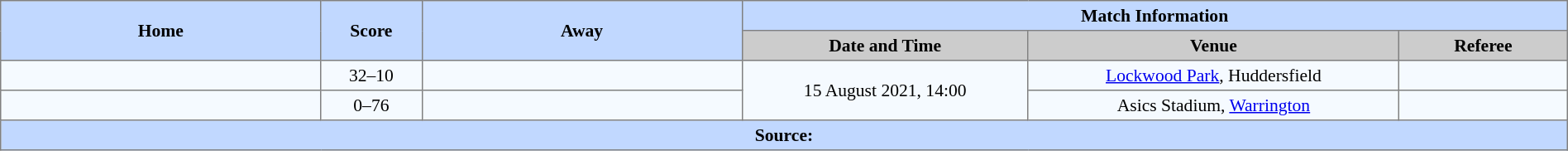<table border="1" style="border-collapse:collapse; font-size:90%; text-align:center;" cellpadding="3" cellspacing="0" width="100%">
<tr style="background:#C1D8ff;">
<th rowspan="2" scope="col" width="19%">Home</th>
<th rowspan="2" scope="col" width="6%">Score</th>
<th rowspan="2" scope="col" width="19%">Away</th>
<th colspan="3">Match Information</th>
</tr>
<tr style="background:#CCCCCC;">
<th scope="col" width="17%">Date and Time</th>
<th scope="col" width="22%">Venue</th>
<th scope="col" width="10%">Referee</th>
</tr>
<tr style="background:#F5FAFF;">
<td></td>
<td>32–10</td>
<td></td>
<td rowspan="2">15 August 2021, 14:00</td>
<td><a href='#'>Lockwood Park</a>, Huddersfield</td>
<td></td>
</tr>
<tr style="background:#F5FAFF;">
<td></td>
<td>0–76</td>
<td></td>
<td>Asics Stadium, <a href='#'>Warrington</a></td>
<td></td>
</tr>
<tr style="background:#c1d8ff;">
<th colspan="6">Source:</th>
</tr>
</table>
